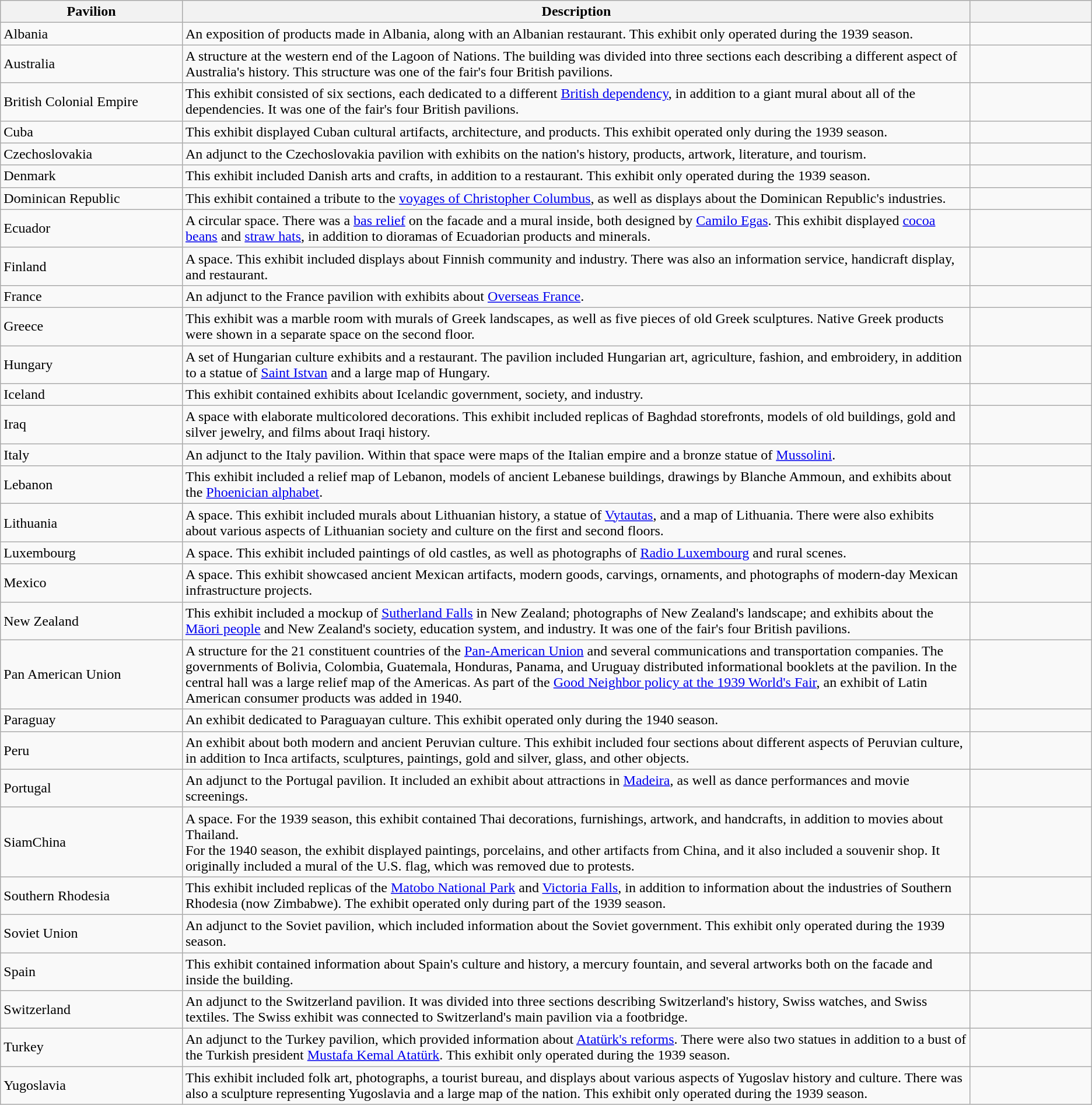<table class="wikitable collapsible">
<tr>
<th width="15%" scope="col">Pavilion</th>
<th width="65%" scope="col">Description</th>
<th width="10%" scope="col"></th>
</tr>
<tr>
<td>Albania</td>
<td>An exposition of products made in Albania, along with an Albanian restaurant. This exhibit only operated during the 1939 season.</td>
<td></td>
</tr>
<tr>
<td>Australia</td>
<td>A structure at the western end of the Lagoon of Nations. The building was divided into three sections each describing a different aspect of Australia's history. This structure was one of the fair's four British pavilions.</td>
<td></td>
</tr>
<tr>
<td>British Colonial Empire</td>
<td>This exhibit consisted of six sections, each dedicated to a different <a href='#'>British dependency</a>, in addition to a giant mural about all of the dependencies. It was one of the fair's four British pavilions.</td>
<td></td>
</tr>
<tr>
<td>Cuba</td>
<td>This exhibit displayed Cuban cultural artifacts, architecture, and products. This exhibit operated only during the 1939 season.</td>
<td></td>
</tr>
<tr>
<td>Czechoslovakia</td>
<td>An adjunct to the Czechoslovakia pavilion with exhibits on the nation's history, products, artwork, literature, and tourism.</td>
<td></td>
</tr>
<tr>
<td>Denmark</td>
<td>This exhibit included Danish arts and crafts, in addition to a restaurant. This exhibit only operated during the 1939 season.</td>
<td></td>
</tr>
<tr>
<td>Dominican Republic</td>
<td>This exhibit contained a tribute to the <a href='#'>voyages of Christopher Columbus</a>, as well as displays about the Dominican Republic's industries.</td>
<td></td>
</tr>
<tr>
<td>Ecuador</td>
<td>A  circular space. There was a <a href='#'>bas relief</a> on the facade and a mural inside, both designed by <a href='#'>Camilo Egas</a>. This exhibit displayed <a href='#'>cocoa beans</a> and <a href='#'>straw hats</a>, in addition to dioramas of Ecuadorian products and minerals.</td>
<td></td>
</tr>
<tr>
<td>Finland</td>
<td>A  space. This exhibit included displays about Finnish community and industry. There was also an information service, handicraft display, and restaurant.</td>
<td></td>
</tr>
<tr>
<td>France</td>
<td>An adjunct to the France pavilion with exhibits about <a href='#'>Overseas France</a>.</td>
<td></td>
</tr>
<tr>
<td>Greece</td>
<td>This exhibit was a marble room with murals of Greek landscapes, as well as five pieces of old Greek sculptures. Native Greek products were shown in a separate space on the second floor.</td>
<td></td>
</tr>
<tr>
<td>Hungary</td>
<td>A set of Hungarian culture exhibits and a restaurant. The pavilion included Hungarian art, agriculture, fashion, and embroidery, in addition to a statue of <a href='#'>Saint Istvan</a> and a large map of Hungary.</td>
<td></td>
</tr>
<tr>
<td>Iceland</td>
<td>This exhibit contained exhibits about Icelandic government, society, and industry.</td>
<td></td>
</tr>
<tr>
<td>Iraq</td>
<td>A space with elaborate multicolored decorations. This exhibit included replicas of Baghdad storefronts, models of old buildings, gold and silver jewelry, and films about Iraqi history.</td>
<td></td>
</tr>
<tr>
<td>Italy</td>
<td>An adjunct to the Italy pavilion. Within that space were maps of the Italian empire and a bronze statue of <a href='#'>Mussolini</a>.</td>
<td></td>
</tr>
<tr>
<td>Lebanon</td>
<td>This exhibit included a relief map of Lebanon, models of ancient Lebanese buildings, drawings by Blanche Ammoun, and exhibits about the <a href='#'>Phoenician alphabet</a>.</td>
<td></td>
</tr>
<tr>
<td>Lithuania</td>
<td>A  space. This exhibit included murals about Lithuanian history, a statue of <a href='#'>Vytautas</a>, and a map of Lithuania. There were also exhibits about various aspects of Lithuanian society and culture on the first and second floors.</td>
<td></td>
</tr>
<tr>
<td>Luxembourg</td>
<td>A  space. This exhibit included paintings of old castles, as well as photographs of <a href='#'>Radio Luxembourg</a> and rural scenes.</td>
<td></td>
</tr>
<tr>
<td>Mexico</td>
<td>A  space. This exhibit showcased ancient Mexican artifacts, modern goods, carvings, ornaments, and photographs of modern-day Mexican infrastructure projects.</td>
<td></td>
</tr>
<tr>
<td>New Zealand</td>
<td>This exhibit included a mockup of <a href='#'>Sutherland Falls</a> in New Zealand; photographs of New Zealand's landscape; and exhibits about the <a href='#'>Māori people</a> and New Zealand's society, education system, and industry. It was one of the fair's four British pavilions.</td>
<td></td>
</tr>
<tr>
<td>Pan American Union</td>
<td>A structure for the 21 constituent countries of the <a href='#'>Pan-American Union</a> and several communications and transportation companies. The governments of Bolivia, Colombia, Guatemala, Honduras, Panama, and Uruguay distributed informational booklets at the pavilion. In the central hall was a large relief map of the Americas. As part of the <a href='#'>Good Neighbor policy at the 1939 World's Fair</a>, an exhibit of Latin American consumer products was added in 1940.</td>
<td></td>
</tr>
<tr>
<td>Paraguay</td>
<td>An exhibit dedicated to Paraguayan culture. This exhibit operated only during the 1940 season.</td>
<td></td>
</tr>
<tr>
<td>Peru</td>
<td>An exhibit about both modern and ancient Peruvian culture. This exhibit included four sections about different aspects of Peruvian culture, in addition to Inca artifacts, sculptures, paintings, gold and silver, glass, and other objects.</td>
<td></td>
</tr>
<tr>
<td>Portugal</td>
<td>An adjunct to the Portugal pavilion. It included an exhibit about attractions in <a href='#'>Madeira</a>, as well as dance performances and movie screenings.</td>
<td></td>
</tr>
<tr>
<td>SiamChina</td>
<td>A  space. For the 1939 season, this exhibit contained Thai decorations, furnishings, artwork, and handcrafts, in addition to movies about Thailand.<br>For the 1940 season, the exhibit displayed paintings, porcelains, and other artifacts from China, and it also included a souvenir shop. It originally included a mural of the U.S. flag, which was removed due to protests.</td>
<td></td>
</tr>
<tr>
<td>Southern Rhodesia</td>
<td>This exhibit included replicas of the <a href='#'>Matobo National Park</a> and <a href='#'>Victoria Falls</a>, in addition to information about the industries of Southern Rhodesia (now Zimbabwe). The exhibit operated only during part of the 1939 season.</td>
<td></td>
</tr>
<tr>
<td>Soviet Union</td>
<td>An adjunct to the Soviet pavilion, which included information about the Soviet government. This exhibit only operated during the 1939 season.</td>
<td></td>
</tr>
<tr>
<td>Spain</td>
<td>This exhibit contained information about Spain's culture and history, a mercury fountain, and several artworks both on the facade and inside the building.</td>
<td></td>
</tr>
<tr>
<td>Switzerland</td>
<td>An adjunct to the Switzerland pavilion. It was divided into three sections describing Switzerland's history, Swiss watches, and Swiss textiles. The Swiss exhibit was connected to Switzerland's main pavilion via a footbridge.</td>
<td></td>
</tr>
<tr>
<td>Turkey</td>
<td>An adjunct to the Turkey pavilion, which provided information about <a href='#'>Atatürk's reforms</a>. There were also two statues in addition to a bust of the Turkish president <a href='#'>Mustafa Kemal Atatürk</a>. This exhibit only operated during the 1939 season.</td>
<td></td>
</tr>
<tr>
<td>Yugoslavia</td>
<td>This exhibit included folk art, photographs, a tourist bureau, and displays about various aspects of Yugoslav history and culture. There was also a sculpture representing Yugoslavia and a large map of the nation. This exhibit only operated during the 1939 season.</td>
<td></td>
</tr>
</table>
